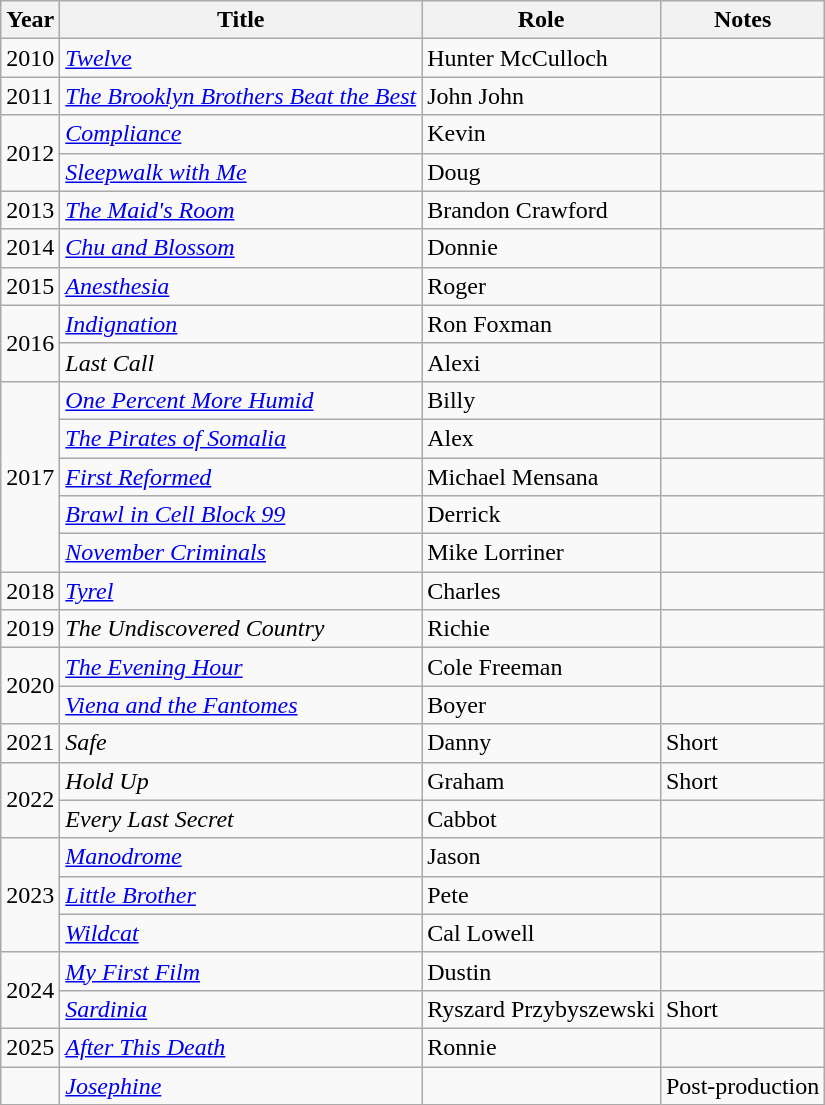<table class="wikitable sortable">
<tr>
<th>Year</th>
<th>Title</th>
<th>Role</th>
<th class="unsortable">Notes</th>
</tr>
<tr>
<td>2010</td>
<td><em><a href='#'>Twelve</a></em></td>
<td>Hunter McCulloch</td>
<td></td>
</tr>
<tr>
<td>2011</td>
<td><em><a href='#'>The Brooklyn Brothers Beat the Best</a></em></td>
<td>John John</td>
<td></td>
</tr>
<tr>
<td rowspan="2">2012</td>
<td><em><a href='#'>Compliance</a></em></td>
<td>Kevin</td>
<td></td>
</tr>
<tr>
<td><em><a href='#'>Sleepwalk with Me</a></em></td>
<td>Doug</td>
<td></td>
</tr>
<tr>
<td>2013</td>
<td><em><a href='#'>The Maid's Room</a></em></td>
<td>Brandon Crawford</td>
<td></td>
</tr>
<tr>
<td>2014</td>
<td><em><a href='#'>Chu and Blossom</a></em></td>
<td>Donnie</td>
<td></td>
</tr>
<tr>
<td>2015</td>
<td><em><a href='#'>Anesthesia</a></em></td>
<td>Roger</td>
<td></td>
</tr>
<tr>
<td rowspan="2">2016</td>
<td><em><a href='#'>Indignation</a></em></td>
<td>Ron Foxman</td>
<td></td>
</tr>
<tr>
<td><em>Last Call</em></td>
<td>Alexi</td>
<td></td>
</tr>
<tr>
<td rowspan="5">2017</td>
<td><em><a href='#'>One Percent More Humid</a></em></td>
<td>Billy</td>
<td></td>
</tr>
<tr>
<td><em><a href='#'>The Pirates of Somalia</a></em></td>
<td>Alex</td>
<td></td>
</tr>
<tr>
<td><em><a href='#'>First Reformed</a></em></td>
<td>Michael Mensana</td>
<td></td>
</tr>
<tr>
<td><em><a href='#'>Brawl in Cell Block 99</a></em></td>
<td>Derrick</td>
<td></td>
</tr>
<tr>
<td><em><a href='#'>November Criminals</a></em></td>
<td>Mike Lorriner</td>
<td></td>
</tr>
<tr>
<td>2018</td>
<td><em><a href='#'>Tyrel</a></em></td>
<td>Charles</td>
<td></td>
</tr>
<tr>
<td>2019</td>
<td><em>The Undiscovered Country</em></td>
<td>Richie</td>
<td></td>
</tr>
<tr>
<td rowspan="2">2020</td>
<td><em><a href='#'>The Evening Hour</a></em></td>
<td>Cole Freeman</td>
<td></td>
</tr>
<tr>
<td><em><a href='#'>Viena and the Fantomes</a></em></td>
<td>Boyer</td>
<td></td>
</tr>
<tr>
<td>2021</td>
<td><em>Safe</em></td>
<td>Danny</td>
<td>Short</td>
</tr>
<tr>
<td rowspan="2">2022</td>
<td><em>Hold Up</em></td>
<td>Graham</td>
<td>Short</td>
</tr>
<tr>
<td><em>Every Last Secret</em></td>
<td>Cabbot</td>
<td></td>
</tr>
<tr>
<td rowspan="3">2023</td>
<td><em><a href='#'>Manodrome</a></em></td>
<td>Jason</td>
<td></td>
</tr>
<tr>
<td><em><a href='#'>Little Brother</a></em></td>
<td>Pete</td>
<td></td>
</tr>
<tr>
<td><em><a href='#'>Wildcat</a></em></td>
<td>Cal Lowell</td>
<td></td>
</tr>
<tr>
<td rowspan="2">2024</td>
<td><em><a href='#'>My First Film</a></em></td>
<td>Dustin</td>
<td></td>
</tr>
<tr>
<td><a href='#'><em>Sardinia</em></a></td>
<td>Ryszard Przybyszewski</td>
<td>Short</td>
</tr>
<tr>
<td>2025</td>
<td><em><a href='#'>After This Death</a></em></td>
<td>Ronnie</td>
<td></td>
</tr>
<tr>
<td></td>
<td><em><a href='#'>Josephine</a></em></td>
<td></td>
<td>Post-production</td>
</tr>
</table>
